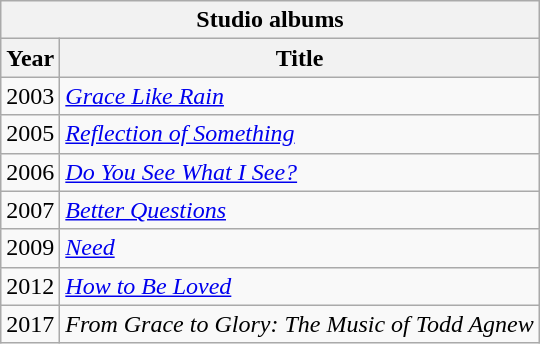<table class="wikitable">
<tr>
<th colspan=2>Studio albums</th>
</tr>
<tr>
<th>Year</th>
<th>Title</th>
</tr>
<tr>
<td>2003</td>
<td><em><a href='#'>Grace Like Rain</a></em></td>
</tr>
<tr>
<td>2005</td>
<td><em><a href='#'>Reflection of Something</a></em></td>
</tr>
<tr>
<td>2006</td>
<td><em><a href='#'>Do You See What I See?</a></em></td>
</tr>
<tr>
<td>2007</td>
<td><em><a href='#'>Better Questions</a></em></td>
</tr>
<tr>
<td>2009</td>
<td><em><a href='#'>Need</a></em></td>
</tr>
<tr>
<td>2012</td>
<td><em><a href='#'>How to Be Loved</a></em></td>
</tr>
<tr>
<td>2017</td>
<td><em>From Grace to Glory: The Music of Todd Agnew</em></td>
</tr>
</table>
